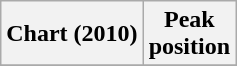<table class="wikitable">
<tr>
<th>Chart (2010)</th>
<th>Peak<br>position</th>
</tr>
<tr>
</tr>
</table>
